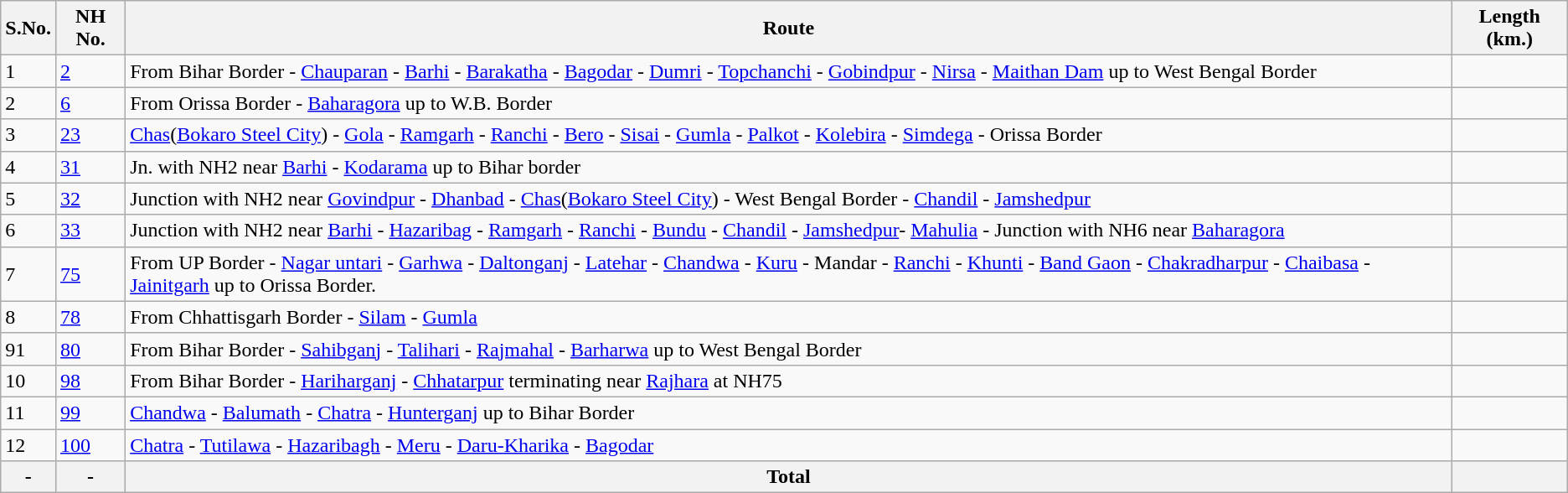<table class="wikitable">
<tr>
<th>S.No.</th>
<th>NH No.</th>
<th>Route</th>
<th>Length (km.)</th>
</tr>
<tr>
<td>1</td>
<td><a href='#'>2</a></td>
<td>From Bihar Border - <a href='#'>Chauparan</a> - <a href='#'>Barhi</a> - <a href='#'>Barakatha</a> - <a href='#'>Bagodar</a> - <a href='#'>Dumri</a> - <a href='#'>Topchanchi</a> - <a href='#'>Gobindpur</a> - <a href='#'>Nirsa</a> - <a href='#'>Maithan Dam</a> up to West Bengal Border</td>
<td></td>
</tr>
<tr>
<td>2</td>
<td><a href='#'>6</a></td>
<td>From Orissa Border - <a href='#'>Baharagora</a>  up to W.B. Border</td>
<td></td>
</tr>
<tr>
<td>3</td>
<td><a href='#'>23</a></td>
<td><a href='#'>Chas</a>(<a href='#'>Bokaro Steel City</a>) - <a href='#'>Gola</a> - <a href='#'>Ramgarh</a> - <a href='#'>Ranchi</a> - <a href='#'>Bero</a> - <a href='#'>Sisai</a> - <a href='#'>Gumla</a> - <a href='#'>Palkot</a> - <a href='#'>Kolebira</a> - <a href='#'>Simdega</a> - Orissa Border</td>
<td></td>
</tr>
<tr>
<td>4</td>
<td><a href='#'>31</a></td>
<td>Jn. with NH2 near <a href='#'>Barhi</a> - <a href='#'>Kodarama</a>  up to Bihar border</td>
<td></td>
</tr>
<tr>
<td>5</td>
<td><a href='#'>32</a></td>
<td>Junction with NH2 near <a href='#'>Govindpur</a> - <a href='#'>Dhanbad</a> -  <a href='#'>Chas</a>(<a href='#'>Bokaro Steel City</a>) - West Bengal Border - <a href='#'>Chandil</a> - <a href='#'>Jamshedpur</a></td>
<td></td>
</tr>
<tr>
<td>6</td>
<td><a href='#'>33</a></td>
<td>Junction with NH2 near <a href='#'>Barhi</a> - <a href='#'>Hazaribag</a> - <a href='#'>Ramgarh</a> - <a href='#'>Ranchi</a> - <a href='#'>Bundu</a> - <a href='#'>Chandil</a> - <a href='#'>Jamshedpur</a>- <a href='#'>Mahulia</a> - Junction with NH6 near <a href='#'>Baharagora</a></td>
<td></td>
</tr>
<tr>
<td>7</td>
<td><a href='#'>75</a></td>
<td>From UP Border - <a href='#'>Nagar untari</a> - <a href='#'>Garhwa</a> - <a href='#'>Daltonganj</a> - <a href='#'>Latehar</a> - <a href='#'>Chandwa</a> - <a href='#'>Kuru</a> - Mandar - <a href='#'>Ranchi</a> - <a href='#'>Khunti</a> - <a href='#'>Band Gaon</a> - <a href='#'>Chakradharpur</a> - <a href='#'>Chaibasa</a> - <a href='#'>Jainitgarh</a> up to Orissa Border.</td>
<td></td>
</tr>
<tr>
<td>8</td>
<td><a href='#'>78</a></td>
<td>From Chhattisgarh Border - <a href='#'>Silam</a> - <a href='#'>Gumla</a></td>
<td></td>
</tr>
<tr>
<td>91</td>
<td><a href='#'>80</a></td>
<td>From Bihar Border - <a href='#'>Sahibganj</a> - <a href='#'>Talihari</a> - <a href='#'>Rajmahal</a> - <a href='#'>Barharwa</a>  up to West Bengal Border</td>
<td></td>
</tr>
<tr>
<td>10</td>
<td><a href='#'>98</a></td>
<td>From Bihar Border - <a href='#'>Hariharganj</a> - <a href='#'>Chhatarpur</a> terminating near <a href='#'>Rajhara</a> at NH75</td>
<td></td>
</tr>
<tr>
<td>11</td>
<td><a href='#'>99</a></td>
<td><a href='#'>Chandwa</a> - <a href='#'>Balumath</a> - <a href='#'>Chatra</a> - <a href='#'>Hunterganj</a>  up to Bihar Border</td>
<td></td>
</tr>
<tr>
<td>12</td>
<td><a href='#'>100</a></td>
<td><a href='#'>Chatra</a> - <a href='#'>Tutilawa</a> - <a href='#'>Hazaribagh</a> - <a href='#'>Meru</a> - <a href='#'>Daru-Kharika</a> - <a href='#'>Bagodar</a></td>
<td></td>
</tr>
<tr>
<th>-</th>
<th>-</th>
<th>Total</th>
<th></th>
</tr>
</table>
